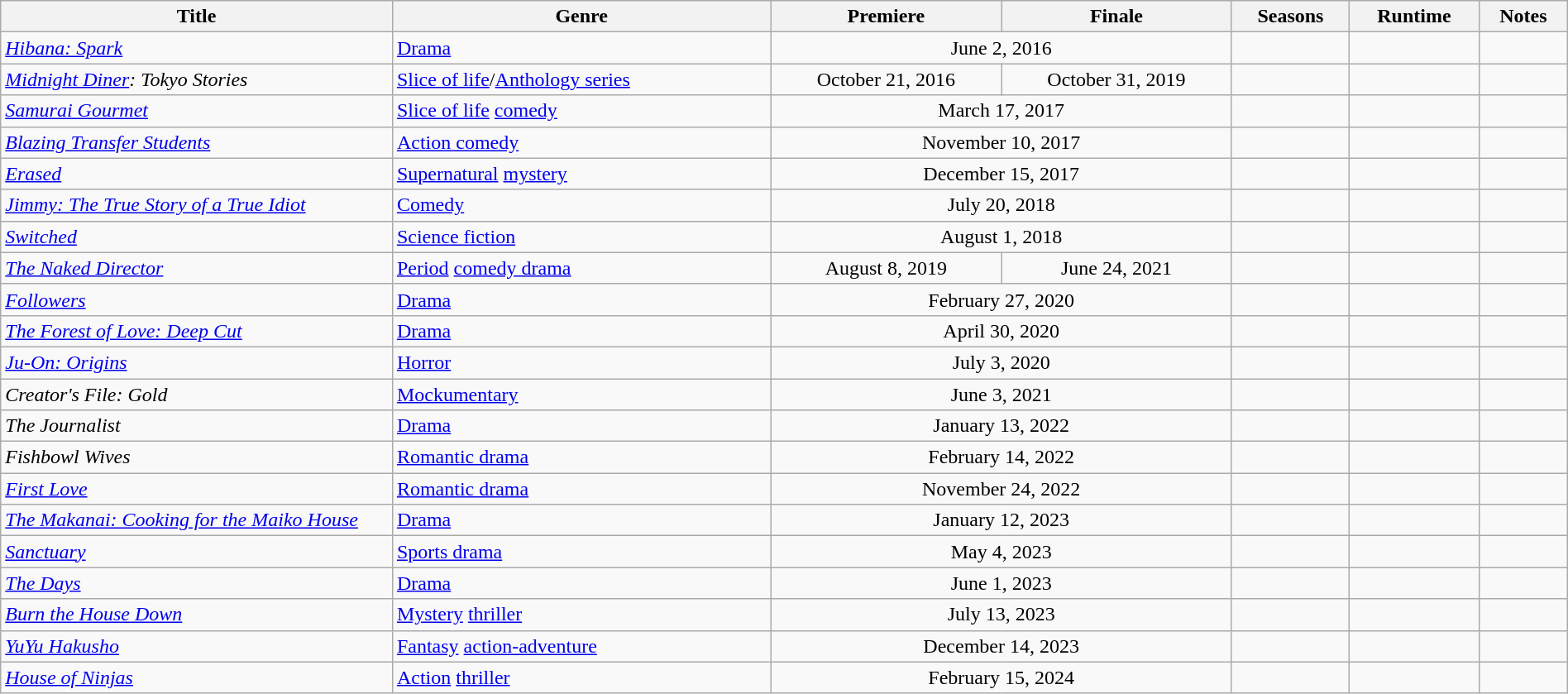<table class="wikitable sortable" style="width:100%">
<tr>
<th scope="col" style="width:25%;">Title</th>
<th>Genre</th>
<th>Premiere</th>
<th>Finale</th>
<th>Seasons</th>
<th>Runtime</th>
<th>Notes</th>
</tr>
<tr>
<td><em><a href='#'>Hibana: Spark</a></em></td>
<td><a href='#'>Drama</a></td>
<td colspan="2" style="text-align:center">June 2, 2016</td>
<td></td>
<td></td>
<td></td>
</tr>
<tr>
<td><em><a href='#'>Midnight Diner</a>: Tokyo Stories</em></td>
<td><a href='#'>Slice of life</a>/<a href='#'>Anthology series</a></td>
<td style="text-align:center">October 21, 2016</td>
<td style="text-align:center">October 31, 2019</td>
<td></td>
<td></td>
<td></td>
</tr>
<tr>
<td><em><a href='#'>Samurai Gourmet</a></em></td>
<td><a href='#'>Slice of life</a> <a href='#'>comedy</a></td>
<td colspan="2" style="text-align:center">March 17, 2017</td>
<td></td>
<td></td>
<td></td>
</tr>
<tr>
<td><em><a href='#'>Blazing Transfer Students</a></em></td>
<td><a href='#'>Action comedy</a></td>
<td colspan="2" style="text-align:center">November 10, 2017</td>
<td></td>
<td></td>
<td></td>
</tr>
<tr>
<td><em><a href='#'>Erased</a></em></td>
<td><a href='#'>Supernatural</a> <a href='#'>mystery</a></td>
<td colspan="2" style="text-align:center">December 15, 2017</td>
<td></td>
<td></td>
<td></td>
</tr>
<tr>
<td><em><a href='#'>Jimmy: The True Story of a True Idiot</a></em></td>
<td><a href='#'>Comedy</a></td>
<td colspan="2" style="text-align:center">July 20, 2018</td>
<td></td>
<td></td>
<td></td>
</tr>
<tr>
<td><em><a href='#'>Switched</a></em></td>
<td><a href='#'>Science fiction</a></td>
<td colspan="2" style="text-align:center">August 1, 2018</td>
<td></td>
<td></td>
<td></td>
</tr>
<tr>
<td><em><a href='#'>The Naked Director</a></em></td>
<td><a href='#'>Period</a> <a href='#'>comedy drama</a></td>
<td style="text-align:center">August 8, 2019</td>
<td style="text-align:center">June 24, 2021</td>
<td></td>
<td></td>
<td></td>
</tr>
<tr>
<td><em><a href='#'>Followers</a></em></td>
<td><a href='#'>Drama</a></td>
<td colspan="2" style="text-align:center">February 27, 2020</td>
<td></td>
<td></td>
<td></td>
</tr>
<tr>
<td><em><a href='#'>The Forest of Love: Deep Cut</a></em></td>
<td><a href='#'>Drama</a></td>
<td colspan="2" style="text-align:center">April 30, 2020</td>
<td></td>
<td></td>
<td></td>
</tr>
<tr>
<td><em><a href='#'>Ju-On: Origins</a></em></td>
<td><a href='#'>Horror</a></td>
<td colspan="2" style="text-align:center">July 3, 2020</td>
<td></td>
<td></td>
<td></td>
</tr>
<tr>
<td><em>Creator's File: Gold</em></td>
<td><a href='#'>Mockumentary</a></td>
<td colspan="2" style="text-align:center">June 3, 2021</td>
<td></td>
<td></td>
<td></td>
</tr>
<tr>
<td><em>The Journalist</em></td>
<td><a href='#'>Drama</a></td>
<td colspan="2" style="text-align:center">January 13, 2022</td>
<td></td>
<td></td>
<td></td>
</tr>
<tr>
<td><em>Fishbowl Wives</em></td>
<td><a href='#'>Romantic drama</a></td>
<td colspan="2" style="text-align:center">February 14, 2022</td>
<td></td>
<td></td>
<td></td>
</tr>
<tr>
<td><em><a href='#'>First Love</a></em></td>
<td><a href='#'>Romantic drama</a></td>
<td colspan="2" style="text-align:center">November 24, 2022</td>
<td></td>
<td></td>
<td></td>
</tr>
<tr>
<td><em><a href='#'>The Makanai: Cooking for the Maiko House</a></em></td>
<td><a href='#'>Drama</a></td>
<td colspan="2" style="text-align:center">January 12, 2023</td>
<td></td>
<td></td>
<td></td>
</tr>
<tr>
<td><em><a href='#'>Sanctuary</a></em></td>
<td><a href='#'>Sports drama</a></td>
<td colspan="2" style="text-align:center">May 4, 2023</td>
<td></td>
<td></td>
<td></td>
</tr>
<tr>
<td><em><a href='#'>The Days</a></em></td>
<td><a href='#'>Drama</a></td>
<td colspan="2" style="text-align:center">June 1, 2023</td>
<td></td>
<td></td>
<td></td>
</tr>
<tr>
<td><em><a href='#'>Burn the House Down</a></em></td>
<td><a href='#'>Mystery</a> <a href='#'>thriller</a></td>
<td colspan="2" style="text-align:center">July 13, 2023</td>
<td></td>
<td></td>
<td></td>
</tr>
<tr>
<td><em><a href='#'>YuYu Hakusho</a></em></td>
<td><a href='#'>Fantasy</a> <a href='#'>action-adventure</a></td>
<td colspan="2" style="text-align:center">December 14, 2023</td>
<td></td>
<td></td>
<td></td>
</tr>
<tr>
<td><em><a href='#'>House of Ninjas</a></em></td>
<td><a href='#'>Action</a> <a href='#'>thriller</a></td>
<td colspan="2" style="text-align:center">February 15, 2024</td>
<td></td>
<td></td>
<td></td>
</tr>
</table>
